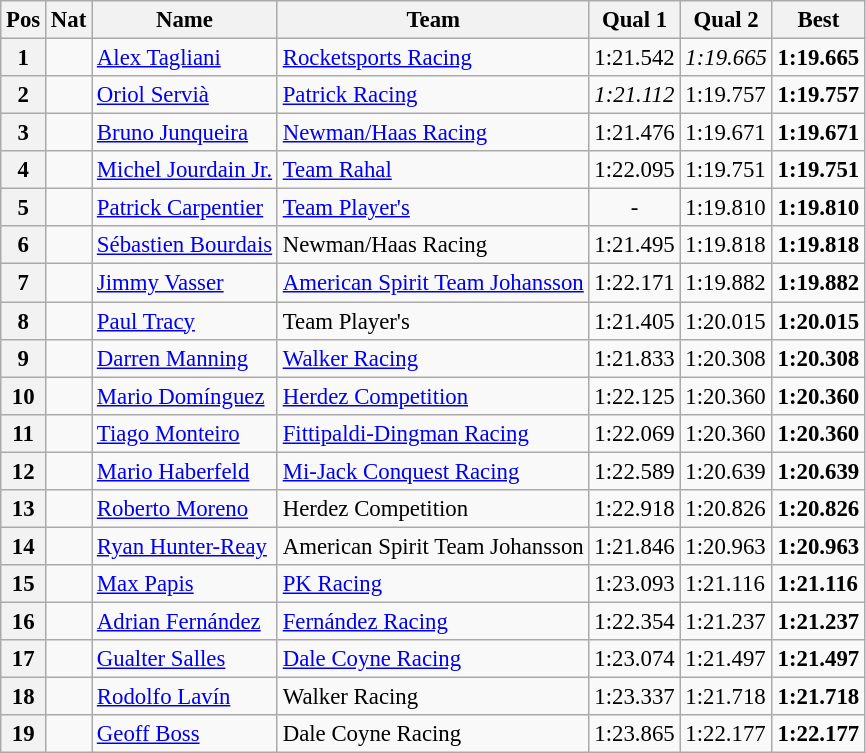<table class="wikitable" style="font-size: 95%;">
<tr>
<th>Pos</th>
<th>Nat</th>
<th>Name</th>
<th>Team</th>
<th>Qual 1</th>
<th>Qual 2</th>
<th>Best</th>
</tr>
<tr>
<th>1</th>
<td></td>
<td><a href='#'>Alex Tagliani</a></td>
<td><a href='#'>Rocketsports Racing</a></td>
<td>1:21.542</td>
<td><em>1:19.665</em></td>
<td><strong>1:19.665</strong></td>
</tr>
<tr>
<th>2</th>
<td></td>
<td><a href='#'>Oriol Servià</a></td>
<td><a href='#'>Patrick Racing</a></td>
<td><em>1:21.112</em></td>
<td>1:19.757</td>
<td><strong>1:19.757</strong></td>
</tr>
<tr>
<th>3</th>
<td></td>
<td><a href='#'>Bruno Junqueira</a></td>
<td><a href='#'>Newman/Haas Racing</a></td>
<td>1:21.476</td>
<td>1:19.671</td>
<td><strong>1:19.671</strong></td>
</tr>
<tr>
<th>4</th>
<td></td>
<td><a href='#'>Michel Jourdain Jr.</a></td>
<td><a href='#'>Team Rahal</a></td>
<td>1:22.095</td>
<td>1:19.751</td>
<td><strong>1:19.751</strong></td>
</tr>
<tr>
<th>5</th>
<td></td>
<td><a href='#'>Patrick Carpentier</a></td>
<td><a href='#'>Team Player's</a></td>
<td align=center>-</td>
<td>1:19.810</td>
<td><strong>1:19.810</strong></td>
</tr>
<tr>
<th>6</th>
<td></td>
<td><a href='#'>Sébastien Bourdais</a></td>
<td>Newman/Haas Racing</td>
<td>1:21.495</td>
<td>1:19.818</td>
<td><strong>1:19.818</strong></td>
</tr>
<tr>
<th>7</th>
<td></td>
<td><a href='#'>Jimmy Vasser</a></td>
<td><a href='#'>American Spirit Team Johansson</a></td>
<td>1:22.171</td>
<td>1:19.882</td>
<td><strong>1:19.882</strong></td>
</tr>
<tr>
<th>8</th>
<td></td>
<td><a href='#'>Paul Tracy</a></td>
<td>Team Player's</td>
<td>1:21.405</td>
<td>1:20.015</td>
<td><strong>1:20.015</strong></td>
</tr>
<tr>
<th>9</th>
<td></td>
<td><a href='#'>Darren Manning</a></td>
<td><a href='#'>Walker Racing</a></td>
<td>1:21.833</td>
<td>1:20.308</td>
<td><strong>1:20.308</strong></td>
</tr>
<tr>
<th>10</th>
<td></td>
<td><a href='#'>Mario Domínguez</a></td>
<td><a href='#'>Herdez Competition</a></td>
<td>1:22.125</td>
<td>1:20.360</td>
<td><strong>1:20.360</strong></td>
</tr>
<tr>
<th>11</th>
<td></td>
<td><a href='#'>Tiago Monteiro</a></td>
<td><a href='#'>Fittipaldi-Dingman Racing</a></td>
<td>1:22.069</td>
<td>1:20.360</td>
<td><strong>1:20.360</strong></td>
</tr>
<tr>
<th>12</th>
<td></td>
<td><a href='#'>Mario Haberfeld</a></td>
<td><a href='#'>Mi-Jack Conquest Racing</a></td>
<td>1:22.589</td>
<td>1:20.639</td>
<td><strong>1:20.639</strong></td>
</tr>
<tr>
<th>13</th>
<td></td>
<td><a href='#'>Roberto Moreno</a></td>
<td>Herdez Competition</td>
<td>1:22.918</td>
<td>1:20.826</td>
<td><strong>1:20.826</strong></td>
</tr>
<tr>
<th>14</th>
<td></td>
<td><a href='#'>Ryan Hunter-Reay</a></td>
<td>American Spirit Team Johansson</td>
<td>1:21.846</td>
<td>1:20.963</td>
<td><strong>1:20.963</strong></td>
</tr>
<tr>
<th>15</th>
<td></td>
<td><a href='#'>Max Papis</a></td>
<td><a href='#'>PK Racing</a></td>
<td>1:23.093</td>
<td>1:21.116</td>
<td><strong>1:21.116</strong></td>
</tr>
<tr>
<th>16</th>
<td></td>
<td><a href='#'>Adrian Fernández</a></td>
<td><a href='#'>Fernández Racing</a></td>
<td>1:22.354</td>
<td>1:21.237</td>
<td><strong>1:21.237</strong></td>
</tr>
<tr>
<th>17</th>
<td></td>
<td><a href='#'>Gualter Salles</a></td>
<td><a href='#'>Dale Coyne Racing</a></td>
<td>1:23.074</td>
<td>1:21.497</td>
<td><strong>1:21.497</strong></td>
</tr>
<tr>
<th>18</th>
<td></td>
<td><a href='#'>Rodolfo Lavín</a></td>
<td>Walker Racing</td>
<td>1:23.337</td>
<td>1:21.718</td>
<td><strong>1:21.718</strong></td>
</tr>
<tr>
<th>19</th>
<td></td>
<td><a href='#'>Geoff Boss</a></td>
<td>Dale Coyne Racing</td>
<td>1:23.865</td>
<td>1:22.177</td>
<td><strong>1:22.177</strong></td>
</tr>
</table>
